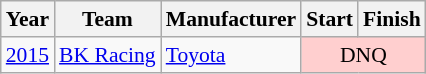<table class="wikitable" style="font-size: 90%;">
<tr>
<th>Year</th>
<th>Team</th>
<th>Manufacturer</th>
<th>Start</th>
<th>Finish</th>
</tr>
<tr>
<td><a href='#'>2015</a></td>
<td><a href='#'>BK Racing</a></td>
<td><a href='#'>Toyota</a></td>
<td align=center colspan=2 style="background:#FFCFCF;">DNQ</td>
</tr>
</table>
